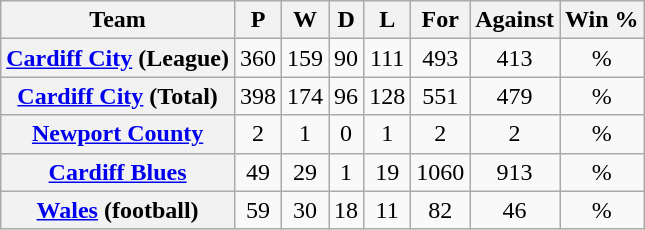<table class="wikitable" style="text-align: center">
<tr>
<th>Team</th>
<th>P</th>
<th>W</th>
<th>D</th>
<th>L</th>
<th>For</th>
<th>Against</th>
<th>Win %</th>
</tr>
<tr>
<th><a href='#'>Cardiff City</a> (League)</th>
<td>360</td>
<td>159</td>
<td>90</td>
<td>111</td>
<td>493</td>
<td>413</td>
<td>%</td>
</tr>
<tr>
<th><a href='#'>Cardiff City</a> (Total)</th>
<td>398</td>
<td>174</td>
<td>96</td>
<td>128</td>
<td>551</td>
<td>479</td>
<td>%</td>
</tr>
<tr>
<th><a href='#'>Newport County</a></th>
<td>2</td>
<td>1</td>
<td>0</td>
<td>1</td>
<td>2</td>
<td>2</td>
<td>%</td>
</tr>
<tr>
<th><a href='#'>Cardiff Blues</a></th>
<td>49</td>
<td>29</td>
<td>1</td>
<td>19</td>
<td>1060</td>
<td>913</td>
<td>%</td>
</tr>
<tr>
<th><a href='#'>Wales</a> (football)</th>
<td>59</td>
<td>30</td>
<td>18</td>
<td>11</td>
<td>82</td>
<td>46</td>
<td>%</td>
</tr>
</table>
